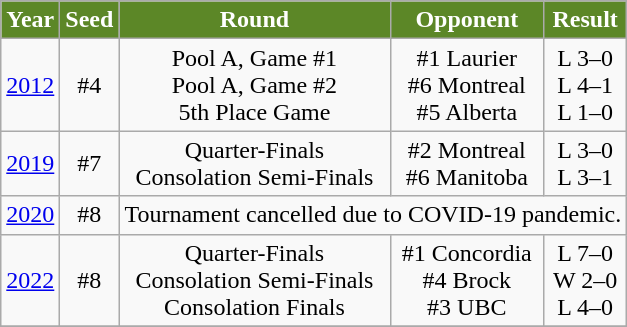<table class="wikitable" style="text-align:center">
<tr align="center"  style=" background:#5C8727;color:#FFFFFF;">
<td><strong>Year</strong></td>
<td><strong>Seed</strong></td>
<td><strong>Round</strong></td>
<td><strong>Opponent</strong></td>
<td><strong>Result</strong></td>
</tr>
<tr>
<td rowspan=1><a href='#'>2012</a></td>
<td>#4</td>
<td>Pool A, Game #1<br>Pool A, Game #2<br>5th Place Game</td>
<td>#1 Laurier<br>#6 Montreal<br>#5 Alberta</td>
<td>L 3–0<br>L 4–1<br>L 1–0</td>
</tr>
<tr>
<td rowspan=1><a href='#'>2019</a></td>
<td>#7</td>
<td>Quarter-Finals<br>Consolation Semi-Finals</td>
<td>#2 Montreal<br>#6 Manitoba</td>
<td>L 3–0<br>L 3–1</td>
</tr>
<tr style="text-align:center;">
<td rowspan=1><a href='#'>2020</a></td>
<td>#8</td>
<td colspan=3>Tournament cancelled due to COVID-19 pandemic.</td>
</tr>
<tr>
<td rowspan=1><a href='#'>2022</a></td>
<td>#8</td>
<td>Quarter-Finals<br>Consolation Semi-Finals<br>Consolation Finals</td>
<td>#1 Concordia<br>#4 Brock<br>#3 UBC</td>
<td>L 7–0<br>W 2–0<br>L 4–0</td>
</tr>
<tr style="text-align:center;">
</tr>
</table>
